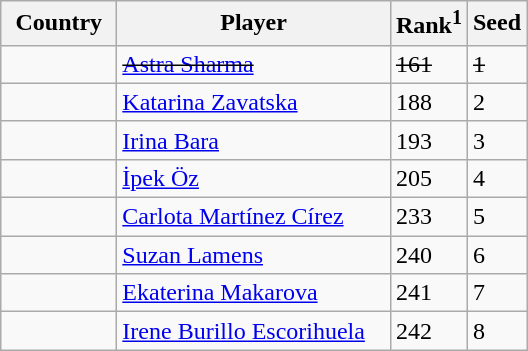<table class="sortable wikitable">
<tr>
<th width="70">Country</th>
<th width="175">Player</th>
<th>Rank<sup>1</sup></th>
<th>Seed</th>
</tr>
<tr>
<td><s></s></td>
<td><s><a href='#'>Astra Sharma</a></s></td>
<td><s>161</s></td>
<td><s>1</s></td>
</tr>
<tr>
<td></td>
<td><a href='#'>Katarina Zavatska</a></td>
<td>188</td>
<td>2</td>
</tr>
<tr>
<td></td>
<td><a href='#'>Irina Bara</a></td>
<td>193</td>
<td>3</td>
</tr>
<tr>
<td></td>
<td><a href='#'>İpek Öz</a></td>
<td>205</td>
<td>4</td>
</tr>
<tr>
<td></td>
<td><a href='#'>Carlota Martínez Círez</a></td>
<td>233</td>
<td>5</td>
</tr>
<tr>
<td></td>
<td><a href='#'>Suzan Lamens</a></td>
<td>240</td>
<td>6</td>
</tr>
<tr>
<td></td>
<td><a href='#'>Ekaterina Makarova</a></td>
<td>241</td>
<td>7</td>
</tr>
<tr>
<td></td>
<td><a href='#'>Irene Burillo Escorihuela</a></td>
<td>242</td>
<td>8</td>
</tr>
</table>
